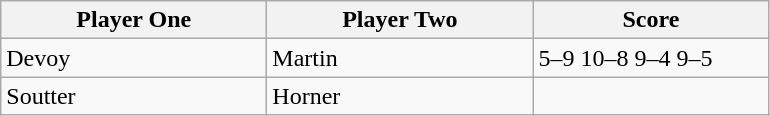<table class="wikitable">
<tr>
<th width=170>Player One</th>
<th width=170>Player Two</th>
<th width=150>Score</th>
</tr>
<tr>
<td> Devoy</td>
<td> Martin</td>
<td>5–9 10–8 9–4 9–5</td>
</tr>
<tr>
<td> Soutter</td>
<td> Horner</td>
<td></td>
</tr>
</table>
